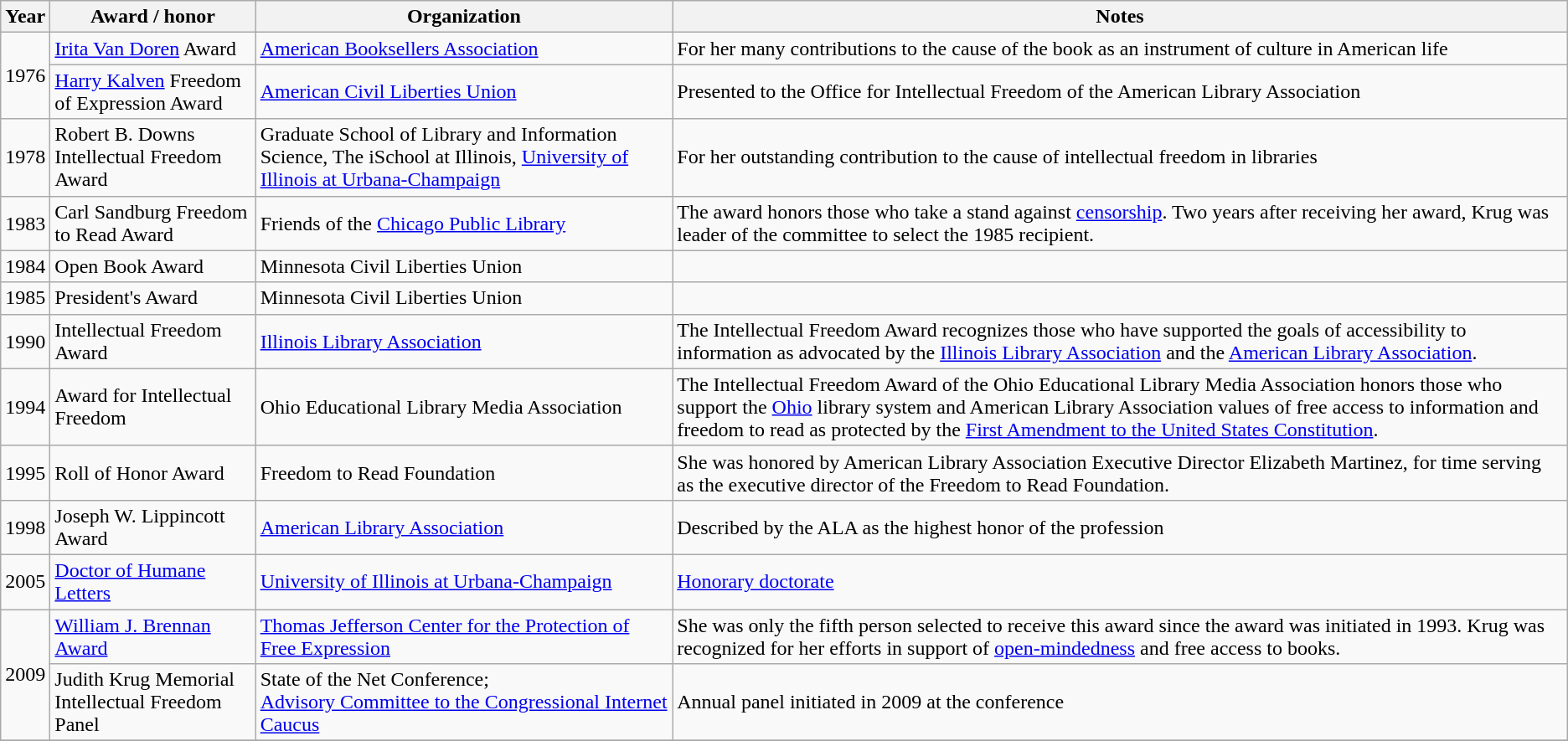<table class="wikitable">
<tr>
<th>Year</th>
<th>Award / honor</th>
<th>Organization</th>
<th>Notes</th>
</tr>
<tr>
<td rowspan="2">1976</td>
<td><a href='#'>Irita Van Doren</a> Award</td>
<td><a href='#'>American Booksellers Association</a></td>
<td>For her many contributions to the cause of the book as an instrument of culture in American life</td>
</tr>
<tr>
<td><a href='#'>Harry Kalven</a> Freedom of Expression Award</td>
<td><a href='#'>American Civil Liberties Union</a></td>
<td>Presented to the Office for Intellectual Freedom of the American Library Association</td>
</tr>
<tr>
<td>1978</td>
<td>Robert B. Downs Intellectual Freedom Award</td>
<td>Graduate School of Library and Information Science, The iSchool at Illinois, <a href='#'>University of Illinois at Urbana-Champaign</a></td>
<td>For her outstanding contribution to the cause of intellectual freedom in libraries</td>
</tr>
<tr>
<td>1983</td>
<td>Carl Sandburg Freedom to Read Award</td>
<td>Friends of the <a href='#'>Chicago Public Library</a></td>
<td>The award honors those who take a stand against <a href='#'>censorship</a>. Two years after receiving her award, Krug was leader of the committee to select the 1985 recipient.</td>
</tr>
<tr>
<td>1984</td>
<td>Open Book Award</td>
<td>Minnesota Civil Liberties Union</td>
<td></td>
</tr>
<tr>
<td>1985</td>
<td>President's Award</td>
<td>Minnesota Civil Liberties Union</td>
<td></td>
</tr>
<tr>
<td>1990</td>
<td>Intellectual Freedom Award</td>
<td><a href='#'>Illinois Library Association</a></td>
<td>The Intellectual Freedom Award recognizes those who have supported the goals of accessibility to information as advocated by the <a href='#'>Illinois Library Association</a> and the <a href='#'>American Library Association</a>.</td>
</tr>
<tr>
<td>1994</td>
<td>Award for Intellectual Freedom</td>
<td>Ohio Educational Library Media Association</td>
<td>The Intellectual Freedom Award of the Ohio Educational Library Media Association honors those who support the <a href='#'>Ohio</a> library system and American Library Association values of free access to information and freedom to read as protected by the <a href='#'>First Amendment to the United States Constitution</a>.</td>
</tr>
<tr>
<td>1995</td>
<td>Roll of Honor Award</td>
<td>Freedom to Read Foundation</td>
<td>She was honored by American Library Association Executive Director Elizabeth Martinez, for time serving as the executive director of the Freedom to Read Foundation.</td>
</tr>
<tr>
<td>1998</td>
<td>Joseph W. Lippincott Award</td>
<td><a href='#'>American Library Association</a></td>
<td>Described by the ALA as the highest honor of the profession</td>
</tr>
<tr>
<td>2005</td>
<td><a href='#'>Doctor of Humane Letters</a></td>
<td><a href='#'>University of Illinois at Urbana-Champaign</a></td>
<td><a href='#'>Honorary doctorate</a></td>
</tr>
<tr>
<td rowspan="2">2009</td>
<td><a href='#'>William J. Brennan Award</a></td>
<td><a href='#'>Thomas Jefferson Center for the Protection of Free Expression</a></td>
<td>She was only the fifth person selected to receive this award since the award was initiated in 1993. Krug was recognized for her efforts in support of <a href='#'>open-mindedness</a> and free access to books.</td>
</tr>
<tr>
<td>Judith Krug Memorial Intellectual Freedom Panel</td>
<td>State of the Net Conference;<br> <a href='#'>Advisory Committee to the Congressional Internet Caucus</a></td>
<td>Annual panel initiated in 2009 at the conference</td>
</tr>
<tr>
</tr>
</table>
